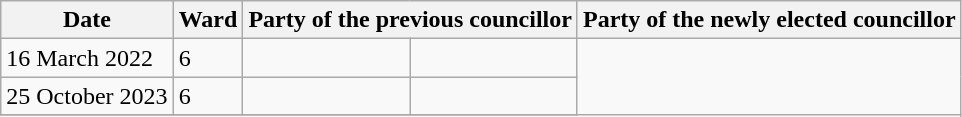<table class="wikitable">
<tr>
<th>Date</th>
<th>Ward</th>
<th colspan=2>Party of the previous councillor</th>
<th colspan=2>Party of the newly elected councillor</th>
</tr>
<tr>
<td>16 March 2022</td>
<td>6</td>
<td></td>
<td></td>
</tr>
<tr>
<td>25 October 2023</td>
<td>6</td>
<td></td>
<td></td>
</tr>
<tr>
</tr>
</table>
